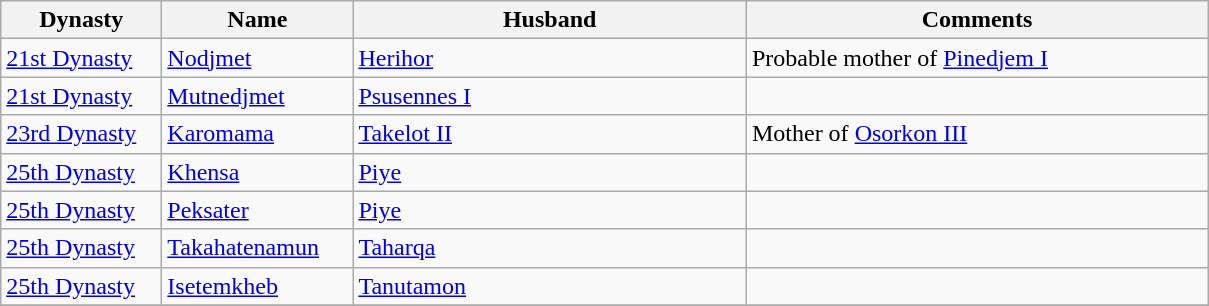<table class="wikitable">
<tr>
<th width="100">Dynasty</th>
<th width="120">Name</th>
<th width="255">Husband</th>
<th width="300">Comments</th>
</tr>
<tr>
<td><a href='#'>21st Dynasty</a></td>
<td><a href='#'>Nodjmet</a></td>
<td><a href='#'>Herihor</a></td>
<td>Probable mother of <a href='#'>Pinedjem I</a></td>
</tr>
<tr>
<td><a href='#'>21st Dynasty</a></td>
<td><a href='#'>Mutnedjmet</a></td>
<td><a href='#'>Psusennes I</a></td>
<td></td>
</tr>
<tr>
<td><a href='#'>23rd Dynasty</a></td>
<td><a href='#'>Karomama</a></td>
<td><a href='#'>Takelot II</a></td>
<td>Mother of <a href='#'>Osorkon III</a></td>
</tr>
<tr>
<td><a href='#'>25th Dynasty</a></td>
<td><a href='#'>Khensa</a></td>
<td><a href='#'>Piye</a></td>
<td></td>
</tr>
<tr>
<td><a href='#'>25th Dynasty</a></td>
<td><a href='#'>Peksater</a></td>
<td><a href='#'>Piye</a></td>
<td></td>
</tr>
<tr>
<td><a href='#'>25th Dynasty</a></td>
<td><a href='#'>Takahatenamun</a></td>
<td><a href='#'>Taharqa</a></td>
<td></td>
</tr>
<tr>
<td><a href='#'>25th Dynasty</a></td>
<td><a href='#'>Isetemkheb</a></td>
<td><a href='#'>Tanutamon</a></td>
<td></td>
</tr>
<tr>
</tr>
</table>
